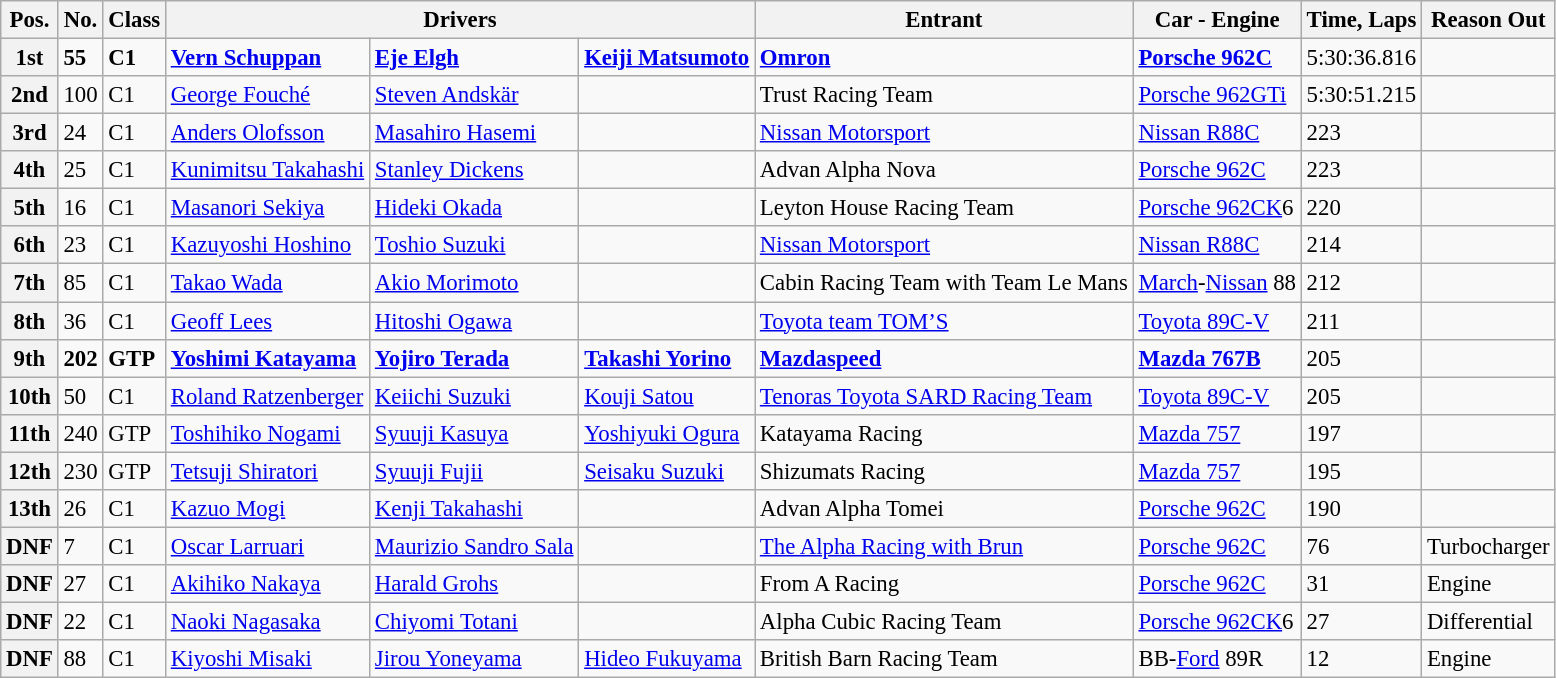<table class="wikitable" style="font-size: 95%">
<tr>
<th>Pos.</th>
<th>No.</th>
<th>Class</th>
<th colspan=3>Drivers</th>
<th>Entrant</th>
<th>Car - Engine</th>
<th>Time, Laps</th>
<th>Reason Out</th>
</tr>
<tr>
<th><strong>1st</strong></th>
<td><strong>55</strong></td>
<td><strong>C1</strong></td>
<td><strong> <a href='#'>Vern Schuppan</a></strong></td>
<td><strong> <a href='#'>Eje Elgh</a></strong></td>
<td><strong> <a href='#'>Keiji Matsumoto</a></strong></td>
<td><strong><a href='#'>Omron</a> </strong></td>
<td><strong><a href='#'>Porsche 962C</a></strong></td>
<td>5:30:36.816</td>
<td></td>
</tr>
<tr>
<th>2nd</th>
<td>100</td>
<td>C1</td>
<td> <a href='#'>George Fouché</a></td>
<td> <a href='#'>Steven Andskär</a></td>
<td></td>
<td>Trust Racing Team</td>
<td><a href='#'>Porsche 962GTi</a></td>
<td>5:30:51.215</td>
<td></td>
</tr>
<tr>
<th>3rd</th>
<td>24</td>
<td>C1</td>
<td> <a href='#'>Anders Olofsson</a></td>
<td> <a href='#'>Masahiro Hasemi</a></td>
<td></td>
<td><a href='#'>Nissan Motorsport</a></td>
<td><a href='#'>Nissan R88C</a></td>
<td>223</td>
<td></td>
</tr>
<tr>
<th>4th</th>
<td>25</td>
<td>C1</td>
<td> <a href='#'>Kunimitsu Takahashi</a></td>
<td> <a href='#'>Stanley Dickens</a></td>
<td></td>
<td>Advan Alpha Nova</td>
<td><a href='#'>Porsche 962C</a></td>
<td>223</td>
<td></td>
</tr>
<tr>
<th>5th</th>
<td>16</td>
<td>C1</td>
<td> <a href='#'>Masanori Sekiya</a></td>
<td> <a href='#'>Hideki Okada</a></td>
<td></td>
<td>Leyton House Racing Team</td>
<td><a href='#'>Porsche 962CK</a>6</td>
<td>220</td>
<td></td>
</tr>
<tr>
<th>6th</th>
<td>23</td>
<td>C1</td>
<td> <a href='#'>Kazuyoshi Hoshino</a></td>
<td> <a href='#'>Toshio Suzuki</a></td>
<td></td>
<td><a href='#'>Nissan Motorsport</a></td>
<td><a href='#'>Nissan R88C</a></td>
<td>214</td>
<td></td>
</tr>
<tr>
<th>7th</th>
<td>85</td>
<td>C1</td>
<td> <a href='#'>Takao Wada</a></td>
<td> <a href='#'>Akio Morimoto</a></td>
<td></td>
<td>Cabin Racing Team with Team Le Mans</td>
<td><a href='#'>March</a>-<a href='#'>Nissan</a> 88</td>
<td>212</td>
<td></td>
</tr>
<tr>
<th>8th</th>
<td>36</td>
<td>C1</td>
<td> <a href='#'>Geoff Lees</a></td>
<td> <a href='#'>Hitoshi Ogawa</a></td>
<td></td>
<td><a href='#'>Toyota team TOM’S</a></td>
<td><a href='#'>Toyota 89C-V</a></td>
<td>211</td>
<td></td>
</tr>
<tr>
<th><strong>9th</strong></th>
<td><strong>202</strong></td>
<td><strong>GTP</strong></td>
<td><strong> <a href='#'>Yoshimi Katayama</a></strong></td>
<td><strong> <a href='#'>Yojiro Terada</a></strong></td>
<td><strong> <a href='#'>Takashi Yorino</a></strong></td>
<td><strong><a href='#'>Mazdaspeed</a></strong></td>
<td><strong><a href='#'>Mazda 767B</a></strong></td>
<td>205</td>
<td></td>
</tr>
<tr>
<th>10th</th>
<td>50</td>
<td>C1</td>
<td> <a href='#'>Roland Ratzenberger</a></td>
<td> <a href='#'>Keiichi Suzuki</a></td>
<td> <a href='#'>Kouji Satou</a></td>
<td><a href='#'>Tenoras Toyota SARD Racing Team</a></td>
<td><a href='#'>Toyota 89C-V</a></td>
<td>205</td>
<td></td>
</tr>
<tr>
<th>11th</th>
<td>240</td>
<td>GTP</td>
<td> <a href='#'>Toshihiko Nogami</a></td>
<td> <a href='#'>Syuuji Kasuya</a></td>
<td> <a href='#'>Yoshiyuki Ogura</a></td>
<td>Katayama Racing</td>
<td><a href='#'>Mazda 757</a></td>
<td>197</td>
<td></td>
</tr>
<tr>
<th>12th</th>
<td>230</td>
<td>GTP</td>
<td> <a href='#'>Tetsuji Shiratori</a></td>
<td> <a href='#'>Syuuji Fujii</a></td>
<td> <a href='#'>Seisaku Suzuki</a></td>
<td>Shizumats Racing</td>
<td><a href='#'>Mazda 757</a></td>
<td>195</td>
<td></td>
</tr>
<tr>
<th>13th</th>
<td>26</td>
<td>C1</td>
<td> <a href='#'>Kazuo Mogi</a></td>
<td> <a href='#'>Kenji Takahashi</a></td>
<td></td>
<td>Advan Alpha Tomei</td>
<td><a href='#'>Porsche 962C</a></td>
<td>190</td>
<td></td>
</tr>
<tr>
<th>DNF</th>
<td>7</td>
<td>C1</td>
<td> <a href='#'>Oscar Larruari</a></td>
<td> <a href='#'>Maurizio Sandro Sala</a></td>
<td></td>
<td><a href='#'>The Alpha Racing with Brun</a></td>
<td><a href='#'>Porsche 962C</a></td>
<td>76</td>
<td>Turbocharger</td>
</tr>
<tr>
<th>DNF</th>
<td>27</td>
<td>C1</td>
<td> <a href='#'>Akihiko Nakaya</a></td>
<td> <a href='#'>Harald Grohs</a></td>
<td></td>
<td>From A Racing</td>
<td><a href='#'>Porsche 962C</a></td>
<td>31</td>
<td>Engine</td>
</tr>
<tr>
<th>DNF</th>
<td>22</td>
<td>C1</td>
<td> <a href='#'>Naoki Nagasaka</a></td>
<td> <a href='#'>Chiyomi Totani</a></td>
<td></td>
<td>Alpha Cubic Racing Team</td>
<td><a href='#'>Porsche 962CK</a>6</td>
<td>27</td>
<td>Differential</td>
</tr>
<tr>
<th>DNF</th>
<td>88</td>
<td>C1</td>
<td> <a href='#'>Kiyoshi Misaki</a></td>
<td> <a href='#'>Jirou Yoneyama</a></td>
<td> <a href='#'>Hideo Fukuyama</a></td>
<td>British Barn Racing Team</td>
<td>BB-<a href='#'>Ford</a> 89R</td>
<td>12</td>
<td>Engine</td>
</tr>
</table>
